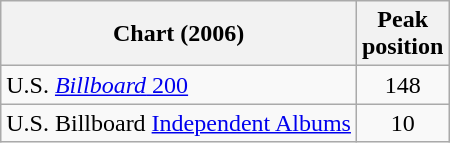<table class="wikitable sortable">
<tr>
<th>Chart (2006)</th>
<th>Peak<br>position</th>
</tr>
<tr>
<td>U.S. <a href='#'><em>Billboard</em> 200</a></td>
<td style="text-align:center;">148</td>
</tr>
<tr>
<td>U.S. Billboard <a href='#'>Independent Albums</a></td>
<td style="text-align:center;">10</td>
</tr>
</table>
